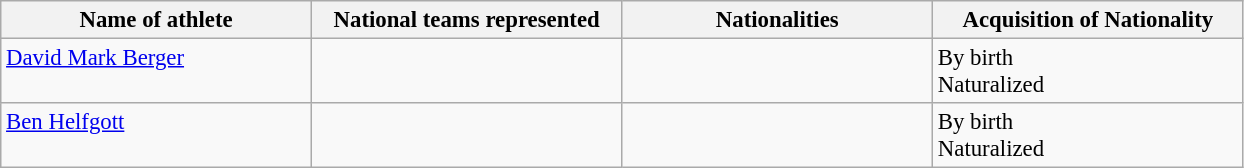<table class="wikitable" style="font-size:95%;">
<tr>
<th width=200>Name of athlete</th>
<th width=200>National teams represented</th>
<th width=200>Nationalities</th>
<th width=200>Acquisition of Nationality</th>
</tr>
<tr valign=top>
<td><a href='#'>David Mark Berger</a></td>
<td></td>
<td><br></td>
<td>By birth <br> Naturalized </td>
</tr>
<tr valign=top>
<td><a href='#'>Ben Helfgott</a></td>
<td></td>
<td><br></td>
<td>By birth <br> Naturalized </td>
</tr>
</table>
